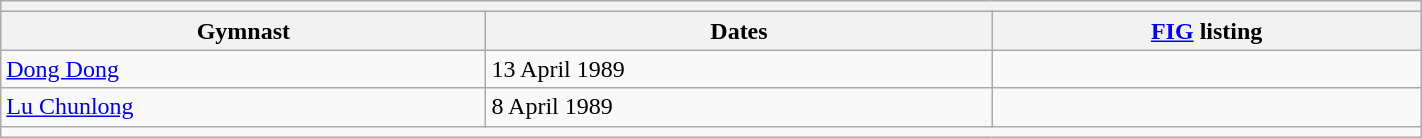<table class="wikitable mw-collapsible mw-collapsed" width="75%">
<tr>
<th colspan="3"></th>
</tr>
<tr>
<th>Gymnast</th>
<th>Dates</th>
<th><a href='#'>FIG</a> listing</th>
</tr>
<tr>
<td><a href='#'>Dong Dong</a></td>
<td>13 April 1989</td>
<td></td>
</tr>
<tr>
<td><a href='#'>Lu Chunlong</a></td>
<td>8 April 1989</td>
<td></td>
</tr>
<tr>
<td colspan="3"></td>
</tr>
</table>
